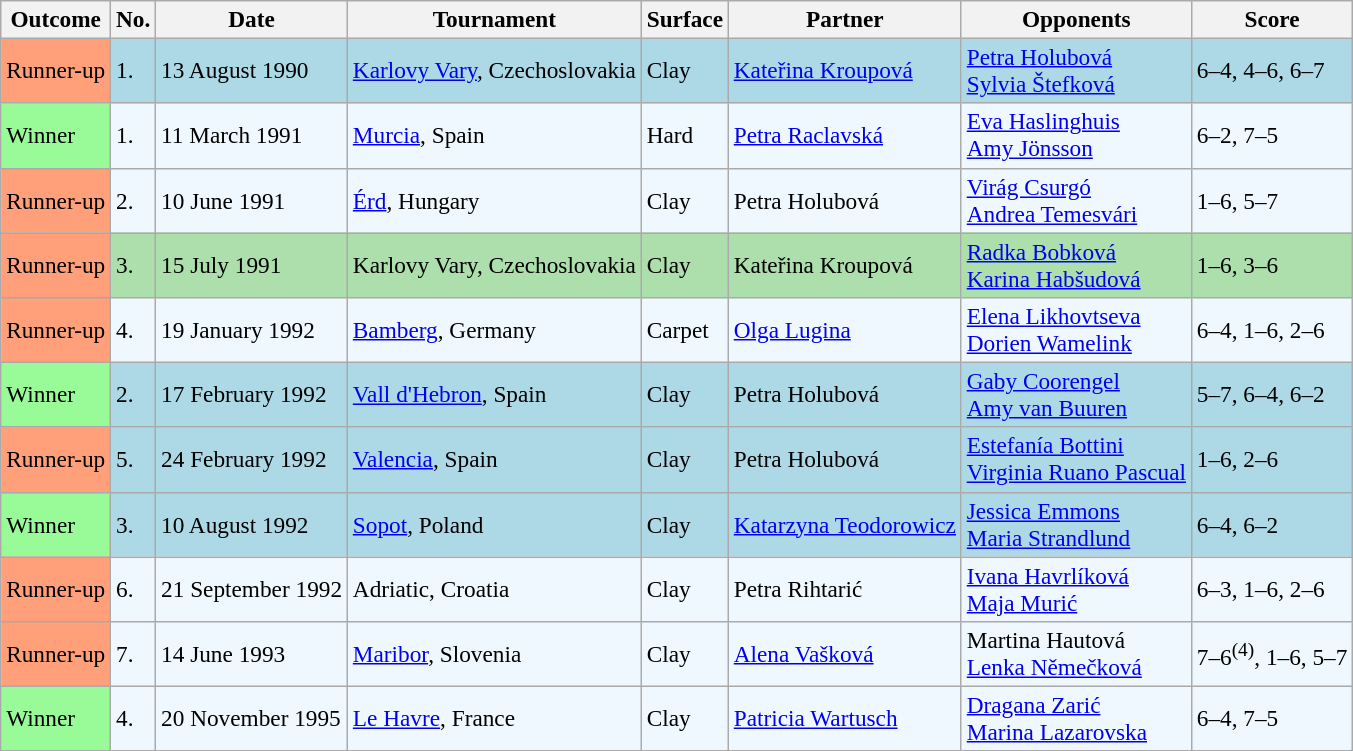<table class="sortable wikitable" style=font-size:97%>
<tr>
<th>Outcome</th>
<th>No.</th>
<th>Date</th>
<th>Tournament</th>
<th>Surface</th>
<th>Partner</th>
<th>Opponents</th>
<th>Score</th>
</tr>
<tr style="background:lightblue;">
<td bgcolor="FFA07A">Runner-up</td>
<td>1.</td>
<td>13 August 1990</td>
<td><a href='#'>Karlovy Vary</a>, Czechoslovakia</td>
<td>Clay</td>
<td> <a href='#'>Kateřina Kroupová</a></td>
<td> <a href='#'>Petra Holubová</a> <br>  <a href='#'>Sylvia Štefková</a></td>
<td>6–4, 4–6, 6–7</td>
</tr>
<tr style="background:#f0f8ff;">
<td bgcolor="#98FB98">Winner</td>
<td>1.</td>
<td>11 March 1991</td>
<td><a href='#'>Murcia</a>, Spain</td>
<td>Hard</td>
<td> <a href='#'>Petra Raclavská</a></td>
<td> <a href='#'>Eva Haslinghuis</a> <br>  <a href='#'>Amy Jönsson</a></td>
<td>6–2, 7–5</td>
</tr>
<tr style="background:#f0f8ff;">
<td bgcolor="FFA07A">Runner-up</td>
<td>2.</td>
<td>10 June 1991</td>
<td><a href='#'>Érd</a>, Hungary</td>
<td>Clay</td>
<td> Petra Holubová</td>
<td> <a href='#'>Virág Csurgó</a> <br>  <a href='#'>Andrea Temesvári</a></td>
<td>1–6, 5–7</td>
</tr>
<tr style="background:#addfad;">
<td bgcolor="FFA07A">Runner-up</td>
<td>3.</td>
<td>15 July 1991</td>
<td>Karlovy Vary, Czechoslovakia</td>
<td>Clay</td>
<td> Kateřina Kroupová</td>
<td> <a href='#'>Radka Bobková</a> <br>  <a href='#'>Karina Habšudová</a></td>
<td>1–6, 3–6</td>
</tr>
<tr style="background:#f0f8ff;">
<td bgcolor="FFA07A">Runner-up</td>
<td>4.</td>
<td>19 January 1992</td>
<td><a href='#'>Bamberg</a>, Germany</td>
<td>Carpet</td>
<td> <a href='#'>Olga Lugina</a></td>
<td> <a href='#'>Elena Likhovtseva</a> <br>  <a href='#'>Dorien Wamelink</a></td>
<td>6–4, 1–6, 2–6</td>
</tr>
<tr style="background:lightblue;">
<td bgcolor=98FB98>Winner</td>
<td>2.</td>
<td>17 February 1992</td>
<td><a href='#'>Vall d'Hebron</a>, Spain</td>
<td>Clay</td>
<td> Petra Holubová</td>
<td> <a href='#'>Gaby Coorengel</a> <br>  <a href='#'>Amy van Buuren</a></td>
<td>5–7, 6–4, 6–2</td>
</tr>
<tr style="background:lightblue;">
<td bgcolor="FFA07A">Runner-up</td>
<td>5.</td>
<td>24 February 1992</td>
<td><a href='#'>Valencia</a>, Spain</td>
<td>Clay</td>
<td> Petra Holubová</td>
<td> <a href='#'>Estefanía Bottini</a> <br>  <a href='#'>Virginia Ruano Pascual</a></td>
<td>1–6, 2–6</td>
</tr>
<tr style="background:lightblue;">
<td bgcolor="#98FB98">Winner</td>
<td>3.</td>
<td>10 August 1992</td>
<td><a href='#'>Sopot</a>, Poland</td>
<td>Clay</td>
<td> <a href='#'>Katarzyna Teodorowicz</a></td>
<td> <a href='#'>Jessica Emmons</a> <br>  <a href='#'>Maria Strandlund</a></td>
<td>6–4, 6–2</td>
</tr>
<tr style="background:#f0f8ff;">
<td style="background:#ffa07a;">Runner-up</td>
<td>6.</td>
<td>21 September 1992</td>
<td>Adriatic, Croatia</td>
<td>Clay</td>
<td> Petra Rihtarić</td>
<td> <a href='#'>Ivana Havrlíková</a> <br>  <a href='#'>Maja Murić</a></td>
<td>6–3, 1–6, 2–6</td>
</tr>
<tr style="background:#f0f8ff;">
<td style="background:#ffa07a;">Runner-up</td>
<td>7.</td>
<td>14 June 1993</td>
<td><a href='#'>Maribor</a>, Slovenia</td>
<td>Clay</td>
<td> <a href='#'>Alena Vašková</a></td>
<td> Martina Hautová <br>  <a href='#'>Lenka Němečková</a></td>
<td>7–6<sup>(4)</sup>, 1–6, 5–7</td>
</tr>
<tr style="background:#f0f8ff;">
<td style="background:#98fb98;">Winner</td>
<td>4.</td>
<td>20 November 1995</td>
<td><a href='#'>Le Havre</a>, France</td>
<td>Clay</td>
<td> <a href='#'>Patricia Wartusch</a></td>
<td> <a href='#'>Dragana Zarić</a> <br>  <a href='#'>Marina Lazarovska</a></td>
<td>6–4, 7–5</td>
</tr>
</table>
